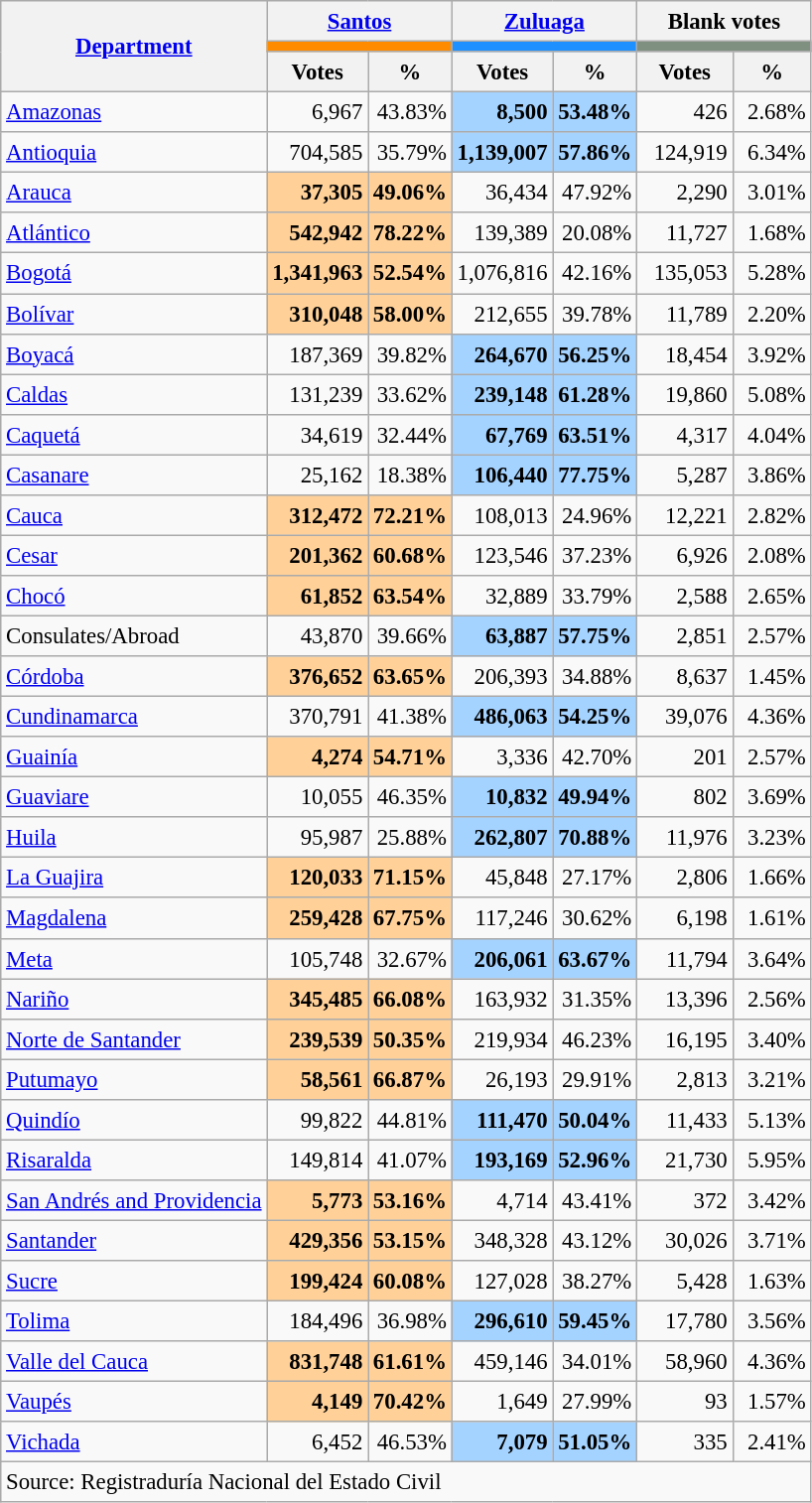<table class="wikitable sortable" style="text-align:right; font-size:95%; line-height:20px;">
<tr>
<th rowspan="3"><a href='#'>Department</a></th>
<th colspan="2" style="width:110px;"><a href='#'>Santos</a></th>
<th colspan="2" style="width:110px;"><a href='#'>Zuluaga</a></th>
<th colspan="2" style="width:110px;">Blank votes</th>
</tr>
<tr>
<th colspan="2" style="background:#FF8C00"></th>
<th colspan="2" style="background:#1E90FF"></th>
<th colspan="2" style="background:#809080"></th>
</tr>
<tr>
<th>Votes</th>
<th>%</th>
<th>Votes</th>
<th>%</th>
<th>Votes</th>
<th>%</th>
</tr>
<tr>
<td style="text-align:left;"><a href='#'>Amazonas</a></td>
<td>6,967</td>
<td>43.83%</td>
<td style="background:#a5d3ff;"><strong>8,500</strong></td>
<td style="background:#a5d3ff;"><strong>53.48%</strong></td>
<td>426</td>
<td>2.68%</td>
</tr>
<tr>
<td style="text-align:left;"><a href='#'>Antioquia</a></td>
<td>704,585</td>
<td>35.79%</td>
<td style="background:#a5d3ff;"><strong>1,139,007</strong></td>
<td style="background:#a5d3ff;"><strong>57.86%</strong></td>
<td>124,919</td>
<td>6.34%</td>
</tr>
<tr>
<td style="text-align:left;"><a href='#'>Arauca</a></td>
<td style="background:#ffd199;"><strong>37,305</strong></td>
<td style="background:#ffd199;"><strong>49.06%</strong></td>
<td>36,434</td>
<td>47.92%</td>
<td>2,290</td>
<td>3.01%</td>
</tr>
<tr>
<td style="text-align:left;"><a href='#'>Atlántico</a></td>
<td style="background:#ffd199;"><strong>542,942</strong></td>
<td style="background:#ffd199;"><strong>78.22%</strong></td>
<td>139,389</td>
<td>20.08%</td>
<td>11,727</td>
<td>1.68%</td>
</tr>
<tr>
<td style="text-align:left;"><a href='#'>Bogotá</a></td>
<td style="background:#ffd199;"><strong>1,341,963</strong></td>
<td style="background:#ffd199;"><strong>52.54%</strong></td>
<td>1,076,816</td>
<td>42.16%</td>
<td>135,053</td>
<td>5.28%</td>
</tr>
<tr>
<td style="text-align:left;"><a href='#'>Bolívar</a></td>
<td style="background:#ffd199;"><strong>310,048</strong></td>
<td style="background:#ffd199;"><strong>58.00%</strong></td>
<td>212,655</td>
<td>39.78%</td>
<td>11,789</td>
<td>2.20%</td>
</tr>
<tr>
<td style="text-align:left;"><a href='#'>Boyacá</a></td>
<td>187,369</td>
<td>39.82%</td>
<td style="background:#a5d3ff;"><strong>264,670</strong></td>
<td style="background:#a5d3ff;"><strong>56.25%</strong></td>
<td>18,454</td>
<td>3.92%</td>
</tr>
<tr>
<td style="text-align:left;"><a href='#'>Caldas</a></td>
<td>131,239</td>
<td>33.62%</td>
<td style="background:#a5d3ff;"><strong>239,148</strong></td>
<td style="background:#a5d3ff;"><strong>61.28%</strong></td>
<td>19,860</td>
<td>5.08%</td>
</tr>
<tr>
<td style="text-align:left;"><a href='#'>Caquetá</a></td>
<td>34,619</td>
<td>32.44%</td>
<td style="background:#a5d3ff;"><strong>67,769</strong></td>
<td style="background:#a5d3ff;"><strong>63.51%</strong></td>
<td>4,317</td>
<td>4.04%</td>
</tr>
<tr>
<td style="text-align:left;"><a href='#'>Casanare</a></td>
<td>25,162</td>
<td>18.38%</td>
<td style="background:#a5d3ff;"><strong>106,440</strong></td>
<td style="background:#a5d3ff;"><strong>77.75%</strong></td>
<td>5,287</td>
<td>3.86%</td>
</tr>
<tr>
<td style="text-align:left;"><a href='#'>Cauca</a></td>
<td style="background:#ffd199;"><strong>312,472</strong></td>
<td style="background:#ffd199;"><strong>72.21%</strong></td>
<td>108,013</td>
<td>24.96%</td>
<td>12,221</td>
<td>2.82%</td>
</tr>
<tr>
<td style="text-align:left;"><a href='#'>Cesar</a></td>
<td style="background:#ffd199;"><strong>201,362</strong></td>
<td style="background:#ffd199;"><strong>60.68%</strong></td>
<td>123,546</td>
<td>37.23%</td>
<td>6,926</td>
<td>2.08%</td>
</tr>
<tr>
<td style="text-align:left;"><a href='#'>Chocó</a></td>
<td style="background:#ffd199;"><strong>61,852</strong></td>
<td style="background:#ffd199;"><strong>63.54%</strong></td>
<td>32,889</td>
<td>33.79%</td>
<td>2,588</td>
<td>2.65%</td>
</tr>
<tr>
<td style="text-align:left;">Consulates/Abroad</td>
<td>43,870</td>
<td>39.66%</td>
<td style="background:#a5d3ff;"><strong>63,887</strong></td>
<td style="background:#a5d3ff;"><strong>57.75%</strong></td>
<td>2,851</td>
<td>2.57%</td>
</tr>
<tr>
<td style="text-align:left;"><a href='#'>Córdoba</a></td>
<td style="background:#ffd199;"><strong>376,652</strong></td>
<td style="background:#ffd199;"><strong>63.65%</strong></td>
<td>206,393</td>
<td>34.88%</td>
<td>8,637</td>
<td>1.45%</td>
</tr>
<tr>
<td style="text-align:left;"><a href='#'>Cundinamarca</a></td>
<td>370,791</td>
<td>41.38%</td>
<td style="background:#a5d3ff;"><strong>486,063</strong></td>
<td style="background:#a5d3ff;"><strong>54.25%</strong></td>
<td>39,076</td>
<td>4.36%</td>
</tr>
<tr>
<td style="text-align:left;"><a href='#'>Guainía</a></td>
<td style="background:#ffd199;"><strong>4,274</strong></td>
<td style="background:#ffd199;"><strong>54.71%</strong></td>
<td>3,336</td>
<td>42.70%</td>
<td>201</td>
<td>2.57%</td>
</tr>
<tr>
<td style="text-align:left;"><a href='#'>Guaviare</a></td>
<td>10,055</td>
<td>46.35%</td>
<td style="background:#a5d3ff;"><strong>10,832</strong></td>
<td style="background:#a5d3ff;"><strong>49.94%</strong></td>
<td>802</td>
<td>3.69%</td>
</tr>
<tr>
<td style="text-align:left;"><a href='#'>Huila</a></td>
<td>95,987</td>
<td>25.88%</td>
<td style="background:#a5d3ff;"><strong>262,807</strong></td>
<td style="background:#a5d3ff;"><strong>70.88%</strong></td>
<td>11,976</td>
<td>3.23%</td>
</tr>
<tr>
<td style="text-align:left;"><a href='#'>La Guajira</a></td>
<td style="background:#ffd199;"><strong>120,033</strong></td>
<td style="background:#ffd199;"><strong>71.15%</strong></td>
<td>45,848</td>
<td>27.17%</td>
<td>2,806</td>
<td>1.66%</td>
</tr>
<tr>
<td style="text-align:left;"><a href='#'>Magdalena</a></td>
<td style="background:#ffd199;"><strong>259,428</strong></td>
<td style="background:#ffd199;"><strong>67.75%</strong></td>
<td>117,246</td>
<td>30.62%</td>
<td>6,198</td>
<td>1.61%</td>
</tr>
<tr>
<td style="text-align:left;"><a href='#'>Meta</a></td>
<td>105,748</td>
<td>32.67%</td>
<td style="background:#a5d3ff;"><strong>206,061</strong></td>
<td style="background:#a5d3ff;"><strong>63.67%</strong></td>
<td>11,794</td>
<td>3.64%</td>
</tr>
<tr>
<td style="text-align:left;"><a href='#'>Nariño</a></td>
<td style="background:#ffd199;"><strong>345,485</strong></td>
<td style="background:#ffd199;"><strong>66.08%</strong></td>
<td>163,932</td>
<td>31.35%</td>
<td>13,396</td>
<td>2.56%</td>
</tr>
<tr>
<td style="text-align:left;"><a href='#'>Norte de Santander</a></td>
<td style="background:#ffd199;"><strong>239,539</strong></td>
<td style="background:#ffd199;"><strong>50.35%</strong></td>
<td>219,934</td>
<td>46.23%</td>
<td>16,195</td>
<td>3.40%</td>
</tr>
<tr>
<td style="text-align:left;"><a href='#'>Putumayo</a></td>
<td style="background:#ffd199;"><strong>58,561</strong></td>
<td style="background:#ffd199;"><strong>66.87%</strong></td>
<td>26,193</td>
<td>29.91%</td>
<td>2,813</td>
<td>3.21%</td>
</tr>
<tr>
<td style="text-align:left;"><a href='#'>Quindío</a></td>
<td>99,822</td>
<td>44.81%</td>
<td style="background:#a5d3ff;"><strong>111,470</strong></td>
<td style="background:#a5d3ff;"><strong>50.04%</strong></td>
<td>11,433</td>
<td>5.13%</td>
</tr>
<tr>
<td style="text-align:left;"><a href='#'>Risaralda</a></td>
<td>149,814</td>
<td>41.07%</td>
<td style="background:#a5d3ff;"><strong>193,169</strong></td>
<td style="background:#a5d3ff;"><strong>52.96%</strong></td>
<td>21,730</td>
<td>5.95%</td>
</tr>
<tr>
<td style="text-align:left;"><a href='#'>San Andrés and Providencia</a></td>
<td style="background:#ffd199;"><strong>5,773</strong></td>
<td style="background:#ffd199;"><strong>53.16%</strong></td>
<td>4,714</td>
<td>43.41%</td>
<td>372</td>
<td>3.42%</td>
</tr>
<tr>
<td style="text-align:left;"><a href='#'>Santander</a></td>
<td style="background:#ffd199;"><strong>429,356</strong></td>
<td style="background:#ffd199;"><strong>53.15%</strong></td>
<td>348,328</td>
<td>43.12%</td>
<td>30,026</td>
<td>3.71%</td>
</tr>
<tr>
<td style="text-align:left;"><a href='#'>Sucre</a></td>
<td style="background:#ffd199;"><strong>199,424</strong></td>
<td style="background:#ffd199;"><strong>60.08%</strong></td>
<td>127,028</td>
<td>38.27%</td>
<td>5,428</td>
<td>1.63%</td>
</tr>
<tr>
<td style="text-align:left;"><a href='#'>Tolima</a></td>
<td>184,496</td>
<td>36.98%</td>
<td style="background:#a5d3ff;"><strong>296,610</strong></td>
<td style="background:#a5d3ff;"><strong>59.45%</strong></td>
<td>17,780</td>
<td>3.56%</td>
</tr>
<tr>
<td style="text-align:left;"><a href='#'>Valle del Cauca</a></td>
<td style="background:#ffd199;"><strong>831,748</strong></td>
<td style="background:#ffd199;"><strong>61.61%</strong></td>
<td>459,146</td>
<td>34.01%</td>
<td>58,960</td>
<td>4.36%</td>
</tr>
<tr>
<td style="text-align:left;"><a href='#'>Vaupés</a></td>
<td style="background:#ffd199;"><strong>4,149</strong></td>
<td style="background:#ffd199;"><strong>70.42%</strong></td>
<td>1,649</td>
<td>27.99%</td>
<td>93</td>
<td>1.57%</td>
</tr>
<tr>
<td style="text-align:left;"><a href='#'>Vichada</a></td>
<td>6,452</td>
<td>46.53%</td>
<td style="background:#a5d3ff;"><strong>7,079</strong></td>
<td style="background:#a5d3ff;"><strong>51.05%</strong></td>
<td>335</td>
<td>2.41%</td>
</tr>
<tr>
<td align=left colspan="13">Source: Registraduría Nacional del Estado Civil</td>
</tr>
</table>
